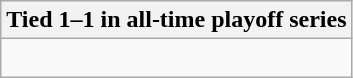<table class="wikitable collapsible collapsed">
<tr>
<th>Tied 1–1 in all-time playoff series</th>
</tr>
<tr>
<td><br>
</td>
</tr>
</table>
